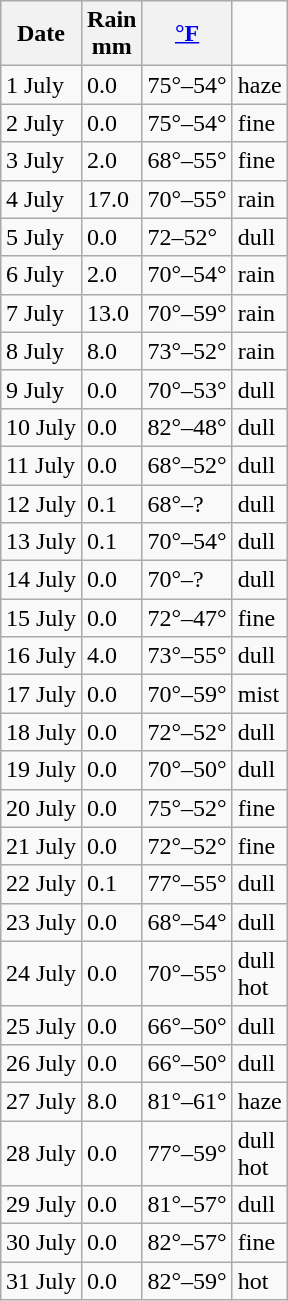<table class="wikitable"  align=right style="margin:0 0 1em 1em">
<tr>
<th>Date</th>
<th>Rain<br>mm</th>
<th><a href='#'>°F</a></th>
</tr>
<tr>
<td>1 July</td>
<td>0.0</td>
<td>75°–54°</td>
<td>haze</td>
</tr>
<tr>
<td>2 July</td>
<td>0.0</td>
<td>75°–54°</td>
<td>fine</td>
</tr>
<tr>
<td>3 July</td>
<td>2.0</td>
<td>68°–55°</td>
<td>fine</td>
</tr>
<tr>
<td>4 July</td>
<td>17.0</td>
<td>70°–55°</td>
<td>rain</td>
</tr>
<tr>
<td>5 July</td>
<td>0.0</td>
<td>72–52°</td>
<td>dull</td>
</tr>
<tr>
<td>6 July</td>
<td>2.0</td>
<td>70°–54°</td>
<td>rain</td>
</tr>
<tr>
<td>7 July</td>
<td>13.0</td>
<td>70°–59°</td>
<td>rain</td>
</tr>
<tr>
<td>8 July</td>
<td>8.0</td>
<td>73°–52°</td>
<td>rain</td>
</tr>
<tr>
<td>9 July</td>
<td>0.0</td>
<td>70°–53°</td>
<td>dull</td>
</tr>
<tr>
<td>10 July</td>
<td>0.0</td>
<td>82°–48°</td>
<td>dull</td>
</tr>
<tr>
<td>11 July</td>
<td>0.0</td>
<td>68°–52°</td>
<td>dull</td>
</tr>
<tr>
<td>12 July</td>
<td>0.1</td>
<td>68°–?</td>
<td>dull</td>
</tr>
<tr>
<td>13 July</td>
<td>0.1</td>
<td>70°–54°</td>
<td>dull</td>
</tr>
<tr>
<td>14 July</td>
<td>0.0</td>
<td>70°–?</td>
<td>dull</td>
</tr>
<tr>
<td>15 July</td>
<td>0.0</td>
<td>72°–47°</td>
<td>fine</td>
</tr>
<tr>
<td>16 July</td>
<td>4.0</td>
<td>73°–55°</td>
<td>dull</td>
</tr>
<tr>
<td>17 July</td>
<td>0.0</td>
<td>70°–59°</td>
<td>mist</td>
</tr>
<tr>
<td>18 July</td>
<td>0.0</td>
<td>72°–52°</td>
<td>dull</td>
</tr>
<tr>
<td>19 July</td>
<td>0.0</td>
<td>70°–50°</td>
<td>dull</td>
</tr>
<tr>
<td>20 July</td>
<td>0.0</td>
<td>75°–52°</td>
<td>fine</td>
</tr>
<tr>
<td>21 July</td>
<td>0.0</td>
<td>72°–52°</td>
<td>fine</td>
</tr>
<tr>
<td>22 July</td>
<td>0.1</td>
<td>77°–55°</td>
<td>dull</td>
</tr>
<tr>
<td>23 July</td>
<td>0.0</td>
<td>68°–54°</td>
<td>dull</td>
</tr>
<tr>
<td>24 July</td>
<td>0.0</td>
<td>70°–55°</td>
<td>dull<br>hot</td>
</tr>
<tr>
<td>25 July</td>
<td>0.0</td>
<td>66°–50°</td>
<td>dull</td>
</tr>
<tr>
<td>26 July</td>
<td>0.0</td>
<td>66°–50°</td>
<td>dull</td>
</tr>
<tr>
<td>27 July</td>
<td>8.0</td>
<td>81°–61°</td>
<td>haze</td>
</tr>
<tr>
<td>28 July</td>
<td>0.0</td>
<td>77°–59°</td>
<td>dull<br>hot</td>
</tr>
<tr>
<td>29 July</td>
<td>0.0</td>
<td>81°–57°</td>
<td>dull</td>
</tr>
<tr>
<td>30 July</td>
<td>0.0</td>
<td>82°–57°</td>
<td>fine</td>
</tr>
<tr>
<td>31 July</td>
<td>0.0</td>
<td>82°–59°</td>
<td>hot</td>
</tr>
</table>
